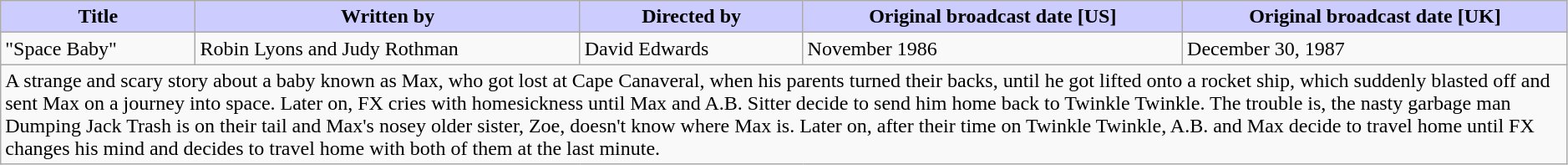<table class="wikitable" width=99%>
<tr>
<th style="background: #CCCCFF"><strong>Title</strong></th>
<th style="background: #CCCCFF"><strong>Written by</strong></th>
<th style="background: #CCCCFF"><strong>Directed by</strong></th>
<th style="background: #CCCCFF"><strong>Original broadcast date [US]</strong></th>
<th style="background: #CCCCFF"><strong>Original broadcast date [UK]</strong></th>
</tr>
<tr>
<td>"Space Baby"</td>
<td>Robin Lyons and Judy Rothman</td>
<td>David Edwards</td>
<td>November 1986</td>
<td>December 30, 1987</td>
</tr>
<tr>
<td colspan="5">A strange and scary story about a baby known as Max, who got lost at Cape Canaveral, when his parents turned their backs, until he got lifted onto a rocket ship, which suddenly blasted off and sent Max on a journey into space. Later on, FX cries with homesickness until Max and A.B. Sitter decide to send him home back to Twinkle Twinkle. The trouble is, the nasty garbage man Dumping Jack Trash is on their tail and Max's nosey older sister, Zoe, doesn't know where Max is. Later on, after their time on Twinkle Twinkle, A.B. and Max decide to travel home until FX changes his mind and decides to travel home with both of them at the last minute.</td>
</tr>
</table>
